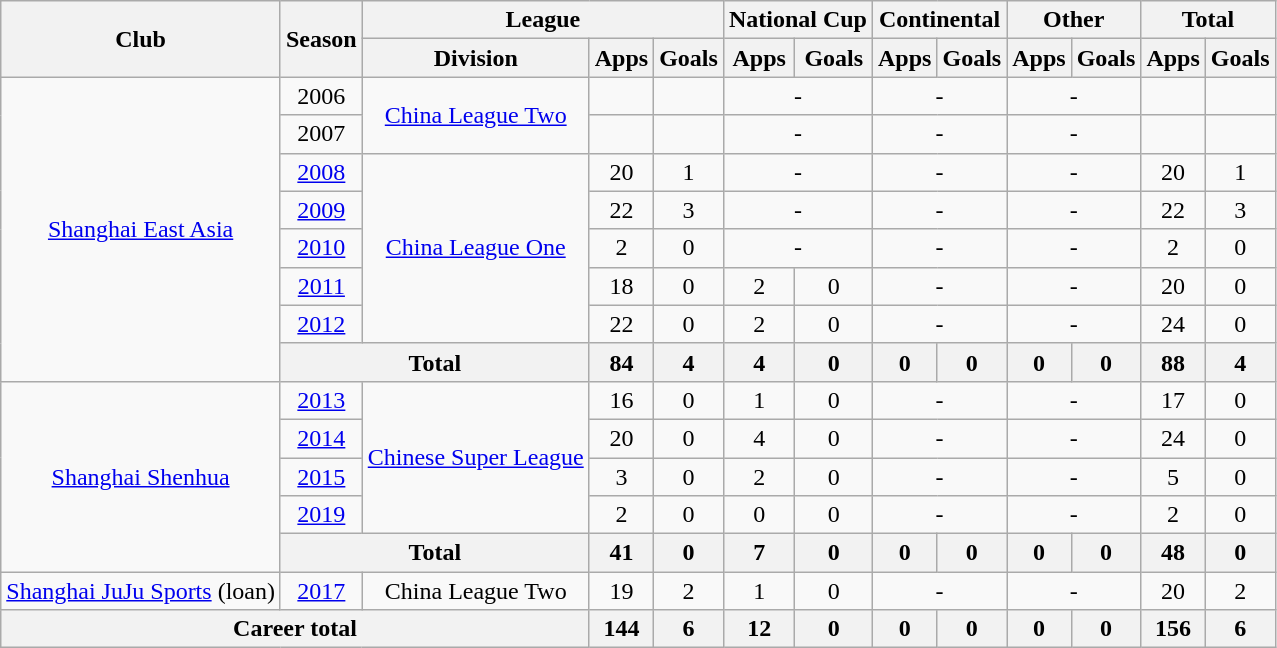<table class="wikitable" style="text-align: center">
<tr>
<th rowspan="2">Club</th>
<th rowspan="2">Season</th>
<th colspan="3">League</th>
<th colspan="2">National Cup</th>
<th colspan="2">Continental</th>
<th colspan="2">Other</th>
<th colspan="2">Total</th>
</tr>
<tr>
<th>Division</th>
<th>Apps</th>
<th>Goals</th>
<th>Apps</th>
<th>Goals</th>
<th>Apps</th>
<th>Goals</th>
<th>Apps</th>
<th>Goals</th>
<th>Apps</th>
<th>Goals</th>
</tr>
<tr>
<td rowspan=8><a href='#'>Shanghai East Asia</a></td>
<td>2006</td>
<td rowspan="2"><a href='#'>China League Two</a></td>
<td></td>
<td></td>
<td colspan="2">-</td>
<td colspan="2">-</td>
<td colspan="2">-</td>
<td></td>
<td></td>
</tr>
<tr>
<td>2007</td>
<td></td>
<td></td>
<td colspan="2">-</td>
<td colspan="2">-</td>
<td colspan="2">-</td>
<td></td>
<td></td>
</tr>
<tr>
<td><a href='#'>2008</a></td>
<td rowspan="5"><a href='#'>China League One</a></td>
<td>20</td>
<td>1</td>
<td colspan="2">-</td>
<td colspan="2">-</td>
<td colspan="2">-</td>
<td>20</td>
<td>1</td>
</tr>
<tr>
<td><a href='#'>2009</a></td>
<td>22</td>
<td>3</td>
<td colspan="2">-</td>
<td colspan="2">-</td>
<td colspan="2">-</td>
<td>22</td>
<td>3</td>
</tr>
<tr>
<td><a href='#'>2010</a></td>
<td>2</td>
<td>0</td>
<td colspan="2">-</td>
<td colspan="2">-</td>
<td colspan="2">-</td>
<td>2</td>
<td>0</td>
</tr>
<tr>
<td><a href='#'>2011</a></td>
<td>18</td>
<td>0</td>
<td>2</td>
<td>0</td>
<td colspan="2">-</td>
<td colspan="2">-</td>
<td>20</td>
<td>0</td>
</tr>
<tr>
<td><a href='#'>2012</a></td>
<td>22</td>
<td>0</td>
<td>2</td>
<td>0</td>
<td colspan="2">-</td>
<td colspan="2">-</td>
<td>24</td>
<td>0</td>
</tr>
<tr>
<th colspan="2"><strong>Total</strong></th>
<th>84</th>
<th>4</th>
<th>4</th>
<th>0</th>
<th>0</th>
<th>0</th>
<th>0</th>
<th>0</th>
<th>88</th>
<th>4</th>
</tr>
<tr>
<td rowspan=5><a href='#'>Shanghai Shenhua</a></td>
<td><a href='#'>2013</a></td>
<td rowspan=4><a href='#'>Chinese Super League</a></td>
<td>16</td>
<td>0</td>
<td>1</td>
<td>0</td>
<td colspan="2">-</td>
<td colspan="2">-</td>
<td>17</td>
<td>0</td>
</tr>
<tr>
<td><a href='#'>2014</a></td>
<td>20</td>
<td>0</td>
<td>4</td>
<td>0</td>
<td colspan="2">-</td>
<td colspan="2">-</td>
<td>24</td>
<td>0</td>
</tr>
<tr>
<td><a href='#'>2015</a></td>
<td>3</td>
<td>0</td>
<td>2</td>
<td>0</td>
<td colspan="2">-</td>
<td colspan="2">-</td>
<td>5</td>
<td>0</td>
</tr>
<tr>
<td><a href='#'>2019</a></td>
<td>2</td>
<td>0</td>
<td>0</td>
<td>0</td>
<td colspan="2">-</td>
<td colspan="2">-</td>
<td>2</td>
<td>0</td>
</tr>
<tr>
<th colspan="2"><strong>Total</strong></th>
<th>41</th>
<th>0</th>
<th>7</th>
<th>0</th>
<th>0</th>
<th>0</th>
<th>0</th>
<th>0</th>
<th>48</th>
<th>0</th>
</tr>
<tr>
<td><a href='#'>Shanghai JuJu Sports</a> (loan)</td>
<td><a href='#'>2017</a></td>
<td>China League Two</td>
<td>19</td>
<td>2</td>
<td>1</td>
<td>0</td>
<td colspan="2">-</td>
<td colspan="2">-</td>
<td>20</td>
<td>2</td>
</tr>
<tr>
<th colspan=3>Career total</th>
<th>144</th>
<th>6</th>
<th>12</th>
<th>0</th>
<th>0</th>
<th>0</th>
<th>0</th>
<th>0</th>
<th>156</th>
<th>6</th>
</tr>
</table>
